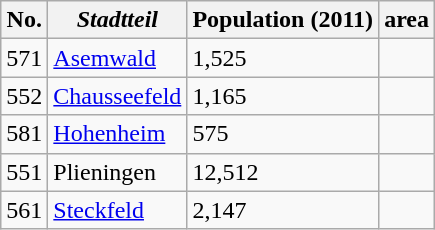<table class="wikitable">
<tr>
<th>No.</th>
<th><em>Stadtteil</em></th>
<th>Population (2011)</th>
<th>area</th>
</tr>
<tr>
<td>571</td>
<td><a href='#'>Asemwald</a></td>
<td>1,525</td>
<td></td>
</tr>
<tr>
<td>552</td>
<td><a href='#'>Chausseefeld</a></td>
<td>1,165</td>
<td></td>
</tr>
<tr>
<td>581</td>
<td><a href='#'>Hohenheim</a></td>
<td>575</td>
<td></td>
</tr>
<tr>
<td>551</td>
<td>Plieningen</td>
<td>12,512</td>
<td></td>
</tr>
<tr>
<td>561</td>
<td><a href='#'>Steckfeld</a></td>
<td>2,147</td>
<td></td>
</tr>
</table>
